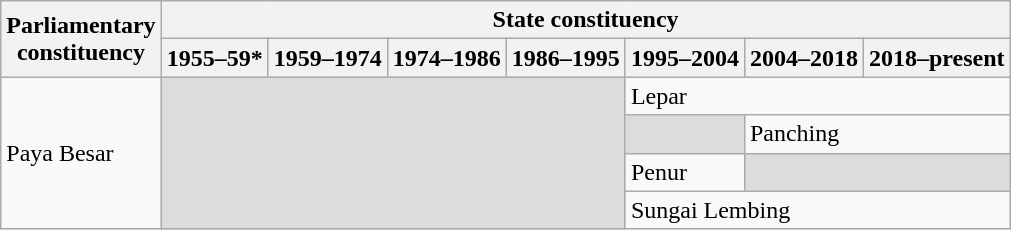<table class="wikitable">
<tr>
<th rowspan="2">Parliamentary<br>constituency</th>
<th colspan="7">State constituency</th>
</tr>
<tr>
<th>1955–59*</th>
<th>1959–1974</th>
<th>1974–1986</th>
<th>1986–1995</th>
<th>1995–2004</th>
<th>2004–2018</th>
<th>2018–present</th>
</tr>
<tr>
<td rowspan="4">Paya Besar</td>
<td colspan="4" rowspan="4" bgcolor="dcdcdc"></td>
<td colspan="3">Lepar</td>
</tr>
<tr>
<td bgcolor="dcdcdc"></td>
<td colspan="2">Panching</td>
</tr>
<tr>
<td>Penur</td>
<td colspan="2" bgcolor="dcdcdc"></td>
</tr>
<tr>
<td colspan=3>Sungai Lembing</td>
</tr>
</table>
